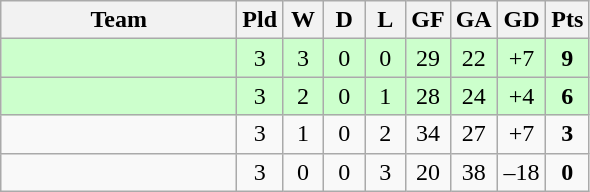<table class="wikitable" style="text-align:center;">
<tr>
<th width=150>Team</th>
<th width=20>Pld</th>
<th width=20>W</th>
<th width=20>D</th>
<th width=20>L</th>
<th width=20>GF</th>
<th width=20>GA</th>
<th width=25>GD</th>
<th width=20>Pts</th>
</tr>
<tr bgcolor=#ccffcc>
<td align="left"></td>
<td>3</td>
<td>3</td>
<td>0</td>
<td>0</td>
<td>29</td>
<td>22</td>
<td>+7</td>
<td><strong>9</strong></td>
</tr>
<tr bgcolor=#ccffcc>
<td align="left"></td>
<td>3</td>
<td>2</td>
<td>0</td>
<td>1</td>
<td>28</td>
<td>24</td>
<td>+4</td>
<td><strong>6</strong></td>
</tr>
<tr>
<td align="left"></td>
<td>3</td>
<td>1</td>
<td>0</td>
<td>2</td>
<td>34</td>
<td>27</td>
<td>+7</td>
<td><strong>3</strong></td>
</tr>
<tr>
<td align="left"></td>
<td>3</td>
<td>0</td>
<td>0</td>
<td>3</td>
<td>20</td>
<td>38</td>
<td>–18</td>
<td><strong>0</strong></td>
</tr>
</table>
